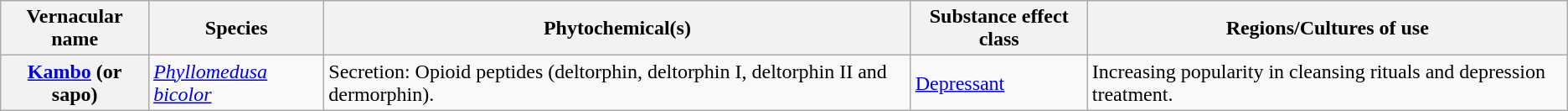<table class="wikitable sortable">
<tr>
<th>Vernacular name</th>
<th>Species</th>
<th>Phytochemical(s)</th>
<th>Substance effect class</th>
<th>Regions/Cultures of use</th>
</tr>
<tr>
<th><a href='#'>Kambo</a> (or sapo)</th>
<td><em><a href='#'>Phyllomedusa bicolor</a></em></td>
<td>Secretion: Opioid peptides (deltorphin, deltorphin I, deltorphin II and dermorphin).</td>
<td><a href='#'>Depressant</a></td>
<td>Increasing popularity in cleansing rituals and depression treatment.</td>
</tr>
</table>
